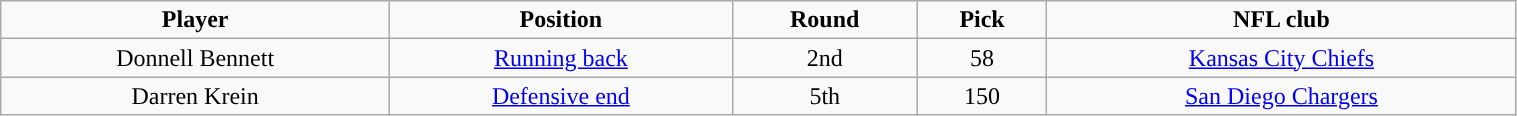<table class="wikitable" style="width:80%;">
<tr style="text-align:center; ">
<td><strong>Player</strong></td>
<td><strong>Position</strong></td>
<td><strong>Round</strong></td>
<td><strong>Pick</strong></td>
<td><strong>NFL club</strong></td>
</tr>
<tr style="text-align:center;">
<td>Donnell Bennett</td>
<td><a href='#'>Running back</a></td>
<td>2nd</td>
<td>58</td>
<td><a href='#'>Kansas City Chiefs</a></td>
</tr>
<tr style="text-align:center;">
<td>Darren Krein</td>
<td><a href='#'>Defensive end</a></td>
<td>5th</td>
<td>150</td>
<td><a href='#'>San Diego Chargers</a></td>
</tr>
</table>
